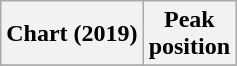<table class="wikitable plainrowheaders" style="text-align:center">
<tr>
<th scope="col">Chart (2019)</th>
<th scope="col">Peak<br>position</th>
</tr>
<tr>
</tr>
</table>
